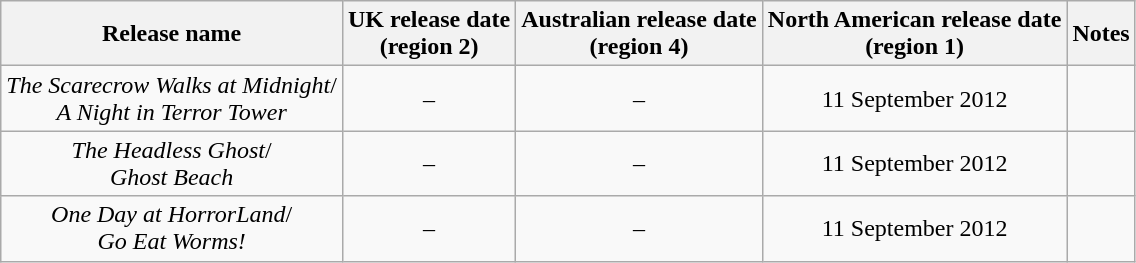<table class="wikitable">
<tr>
<th>Release name</th>
<th>UK release date<br>(region 2)</th>
<th>Australian release date<br>(region 4)</th>
<th>North American release date<br>(region 1)</th>
<th>Notes</th>
</tr>
<tr style="text-align:center;">
<td><em>The Scarecrow Walks at Midnight</em>/<br><em>A Night in Terror Tower</em></td>
<td>–</td>
<td>–</td>
<td>11 September 2012</td>
<td></td>
</tr>
<tr style="text-align:center;">
<td><em>The Headless Ghost</em>/<br><em>Ghost Beach</em></td>
<td>–</td>
<td>–</td>
<td>11 September 2012</td>
<td></td>
</tr>
<tr style="text-align:center;">
<td><em>One Day at HorrorLand</em>/<br><em>Go Eat Worms!</em></td>
<td>–</td>
<td>–</td>
<td>11 September 2012</td>
<td></td>
</tr>
</table>
